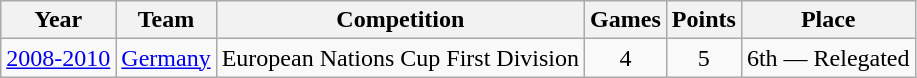<table class="wikitable">
<tr>
<th>Year</th>
<th>Team</th>
<th>Competition</th>
<th>Games</th>
<th>Points</th>
<th>Place</th>
</tr>
<tr align="center">
<td><a href='#'>2008-2010</a></td>
<td><a href='#'>Germany</a></td>
<td>European Nations Cup First Division</td>
<td>4</td>
<td>5</td>
<td>6th — Relegated</td>
</tr>
</table>
